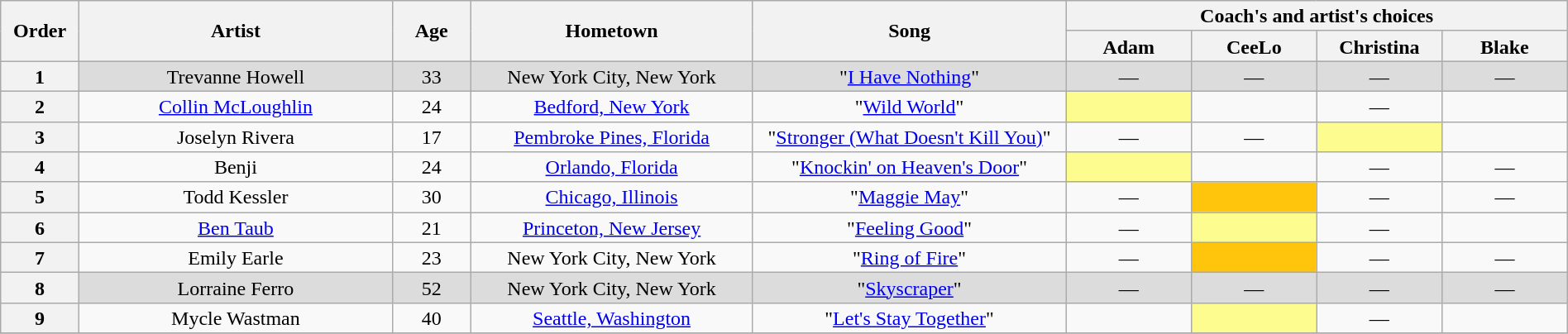<table class="wikitable" style="text-align:center; line-height:17px; width:100%;">
<tr>
<th scope="col" rowspan="2" width="05%">Order</th>
<th scope="col" rowspan="2" width="20%">Artist</th>
<th scope="col" rowspan="2" width="05%">Age</th>
<th scope="col" rowspan="2" width="18%">Hometown</th>
<th scope="col" rowspan="2" width="20%">Song</th>
<th scope="col" colspan="4" width="32%">Coach's and artist's choices</th>
</tr>
<tr>
<th width="08%">Adam</th>
<th width="08%">CeeLo</th>
<th width="08%">Christina</th>
<th width="08%">Blake</th>
</tr>
<tr>
<th>1</th>
<td style="background:#DCDCDC;">Trevanne Howell</td>
<td style="background:#DCDCDC;">33</td>
<td style="background:#DCDCDC;">New York City, New York</td>
<td style="background:#DCDCDC;">"<a href='#'>I Have Nothing</a>"</td>
<td style="background:#DCDCDC;">—</td>
<td style="background:#DCDCDC;">—</td>
<td style="background:#DCDCDC;">—</td>
<td style="background:#DCDCDC;">—</td>
</tr>
<tr>
<th>2</th>
<td><a href='#'>Collin McLoughlin</a></td>
<td>24</td>
<td><a href='#'>Bedford, New York</a></td>
<td>"<a href='#'>Wild World</a>"</td>
<td style="background:#fdfc8f;"><strong></strong></td>
<td><strong></strong></td>
<td>—</td>
<td><strong></strong></td>
</tr>
<tr>
<th>3</th>
<td>Joselyn Rivera</td>
<td>17</td>
<td><a href='#'>Pembroke Pines, Florida</a></td>
<td>"<a href='#'>Stronger (What Doesn't Kill You)</a>"</td>
<td>—</td>
<td>—</td>
<td style="background:#fdfc8f;"><strong></strong></td>
<td><strong></strong></td>
</tr>
<tr>
<th>4</th>
<td>Benji</td>
<td>24</td>
<td><a href='#'>Orlando, Florida</a></td>
<td>"<a href='#'>Knockin' on Heaven's Door</a>"</td>
<td style="background:#fdfc8f;"><strong></strong></td>
<td><strong></strong></td>
<td>—</td>
<td>—</td>
</tr>
<tr>
<th>5</th>
<td>Todd Kessler</td>
<td>30</td>
<td><a href='#'>Chicago, Illinois</a></td>
<td>"<a href='#'>Maggie May</a>"</td>
<td>—</td>
<td style="background:#FFC40C;"><strong></strong></td>
<td>—</td>
<td>—</td>
</tr>
<tr>
<th>6</th>
<td><a href='#'>Ben Taub</a></td>
<td>21</td>
<td><a href='#'>Princeton, New Jersey</a></td>
<td>"<a href='#'>Feeling Good</a>"</td>
<td>—</td>
<td style="background:#fdfc8f;"><strong></strong></td>
<td>—</td>
<td><strong></strong></td>
</tr>
<tr>
<th>7</th>
<td>Emily Earle</td>
<td>23</td>
<td>New York City, New York</td>
<td>"<a href='#'>Ring of Fire</a>"</td>
<td>—</td>
<td style="background:#FFC40C;"><strong></strong></td>
<td>—</td>
<td>—</td>
</tr>
<tr>
<th>8</th>
<td style="background:#DCDCDC;">Lorraine Ferro</td>
<td style="background:#DCDCDC;">52</td>
<td style="background:#DCDCDC;">New York City, New York</td>
<td style="background:#DCDCDC;">"<a href='#'>Skyscraper</a>"</td>
<td style="background:#DCDCDC;">—</td>
<td style="background:#DCDCDC;">—</td>
<td style="background:#DCDCDC;">—</td>
<td style="background:#DCDCDC;">—</td>
</tr>
<tr>
<th>9</th>
<td>Mycle Wastman</td>
<td>40</td>
<td><a href='#'>Seattle, Washington</a></td>
<td>"<a href='#'>Let's Stay Together</a>"</td>
<td><strong></strong></td>
<td style="background:#fdfc8f;"><strong></strong></td>
<td>—</td>
<td><strong></strong></td>
</tr>
<tr>
</tr>
</table>
